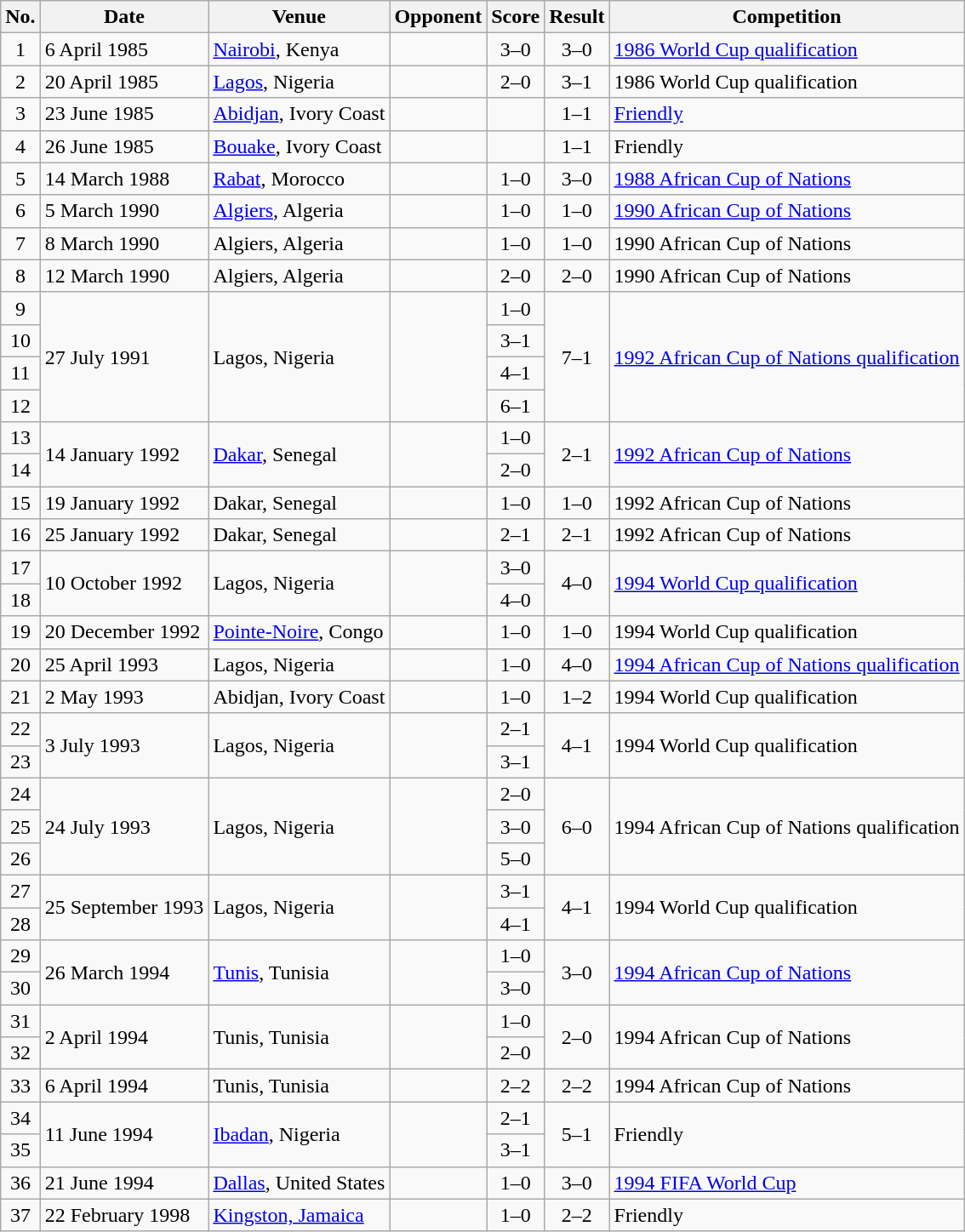<table class="wikitable sortable">
<tr>
<th scope="col">No.</th>
<th scope="col">Date</th>
<th scope="col">Venue</th>
<th scope="col">Opponent</th>
<th scope="col">Score</th>
<th scope="col">Result</th>
<th scope="col">Competition</th>
</tr>
<tr>
<td align="center">1</td>
<td>6 April 1985</td>
<td><a href='#'>Nairobi</a>, Kenya</td>
<td></td>
<td align="center">3–0</td>
<td align="center">3–0</td>
<td><a href='#'>1986 World Cup qualification</a></td>
</tr>
<tr>
<td align="center">2</td>
<td>20 April 1985</td>
<td><a href='#'>Lagos</a>, Nigeria</td>
<td></td>
<td align="center">2–0</td>
<td align="center">3–1</td>
<td>1986 World Cup qualification</td>
</tr>
<tr>
<td align="center">3</td>
<td>23 June 1985</td>
<td><a href='#'>Abidjan</a>, Ivory Coast</td>
<td></td>
<td></td>
<td align="center">1–1</td>
<td><a href='#'>Friendly</a></td>
</tr>
<tr>
<td align="center">4</td>
<td>26 June 1985</td>
<td><a href='#'>Bouake</a>, Ivory Coast</td>
<td></td>
<td></td>
<td align="center">1–1</td>
<td>Friendly</td>
</tr>
<tr>
<td align="center">5</td>
<td>14 March 1988</td>
<td><a href='#'>Rabat</a>, Morocco</td>
<td></td>
<td align="center">1–0</td>
<td align="center">3–0</td>
<td><a href='#'>1988 African Cup of Nations</a></td>
</tr>
<tr>
<td align="center">6</td>
<td>5 March 1990</td>
<td><a href='#'>Algiers</a>, Algeria</td>
<td></td>
<td align="center">1–0</td>
<td align="center">1–0</td>
<td><a href='#'>1990 African Cup of Nations</a></td>
</tr>
<tr>
<td align="center">7</td>
<td>8 March 1990</td>
<td>Algiers, Algeria</td>
<td></td>
<td align="center">1–0</td>
<td align="center">1–0</td>
<td>1990 African Cup of Nations</td>
</tr>
<tr>
<td align="center">8</td>
<td>12 March 1990</td>
<td>Algiers, Algeria</td>
<td></td>
<td align="center">2–0</td>
<td align="center">2–0</td>
<td>1990 African Cup of Nations</td>
</tr>
<tr>
<td align="center">9</td>
<td rowspan="4">27 July 1991</td>
<td rowspan="4">Lagos, Nigeria</td>
<td rowspan="4"></td>
<td align="center">1–0</td>
<td rowspan="4" align="center">7–1</td>
<td rowspan="4"><a href='#'>1992 African Cup of Nations qualification</a></td>
</tr>
<tr>
<td align="center">10</td>
<td align="center">3–1</td>
</tr>
<tr>
<td align="center">11</td>
<td align="center">4–1</td>
</tr>
<tr>
<td align="center">12</td>
<td align="center">6–1</td>
</tr>
<tr>
<td align="center">13</td>
<td rowspan="2">14 January 1992</td>
<td rowspan="2"><a href='#'>Dakar</a>, Senegal</td>
<td rowspan="2"></td>
<td align="center">1–0</td>
<td rowspan="2" align="center">2–1</td>
<td rowspan="2"><a href='#'>1992 African Cup of Nations</a></td>
</tr>
<tr>
<td align="center">14</td>
<td align="center">2–0</td>
</tr>
<tr>
<td align="center">15</td>
<td>19 January 1992</td>
<td>Dakar, Senegal</td>
<td></td>
<td align="center">1–0</td>
<td align="center">1–0</td>
<td>1992 African Cup of Nations</td>
</tr>
<tr>
<td align="center">16</td>
<td>25 January 1992</td>
<td>Dakar, Senegal</td>
<td></td>
<td align="center">2–1</td>
<td align="center">2–1</td>
<td>1992 African Cup of Nations</td>
</tr>
<tr>
<td align="center">17</td>
<td rowspan="2">10 October 1992</td>
<td rowspan="2">Lagos, Nigeria</td>
<td rowspan="2"></td>
<td align="center">3–0</td>
<td rowspan="2" align="center">4–0</td>
<td rowspan="2"><a href='#'>1994 World Cup qualification</a></td>
</tr>
<tr>
<td align="center">18</td>
<td align="center">4–0</td>
</tr>
<tr>
<td align="center">19</td>
<td>20 December 1992</td>
<td><a href='#'>Pointe-Noire</a>, Congo</td>
<td></td>
<td align="center">1–0</td>
<td align="center">1–0</td>
<td>1994 World Cup qualification</td>
</tr>
<tr>
<td align="center">20</td>
<td>25 April 1993</td>
<td>Lagos, Nigeria</td>
<td></td>
<td align="center">1–0</td>
<td align="center">4–0</td>
<td><a href='#'>1994 African Cup of Nations qualification</a></td>
</tr>
<tr>
<td align="center">21</td>
<td>2 May 1993</td>
<td>Abidjan, Ivory Coast</td>
<td></td>
<td align="center">1–0</td>
<td align="center">1–2</td>
<td>1994 World Cup qualification</td>
</tr>
<tr>
<td align="center">22</td>
<td rowspan="2">3 July 1993</td>
<td rowspan="2">Lagos, Nigeria</td>
<td rowspan="2"></td>
<td align="center">2–1</td>
<td rowspan="2" align="center">4–1</td>
<td rowspan="2">1994 World Cup qualification</td>
</tr>
<tr>
<td align="center">23</td>
<td align="center">3–1</td>
</tr>
<tr>
<td align="center">24</td>
<td rowspan="3">24 July 1993</td>
<td rowspan="3">Lagos, Nigeria</td>
<td rowspan="3"></td>
<td align="center">2–0</td>
<td rowspan="3" align="center">6–0</td>
<td rowspan="3">1994 African Cup of Nations qualification</td>
</tr>
<tr>
<td align="center">25</td>
<td align="center">3–0</td>
</tr>
<tr>
<td align="center">26</td>
<td align="center">5–0</td>
</tr>
<tr>
<td align="center">27</td>
<td rowspan="2">25 September 1993</td>
<td rowspan="2">Lagos, Nigeria</td>
<td rowspan="2"></td>
<td align="center">3–1</td>
<td rowspan="2" align="center">4–1</td>
<td rowspan="2">1994 World Cup qualification</td>
</tr>
<tr>
<td align="center">28</td>
<td align="center">4–1</td>
</tr>
<tr>
<td align="center">29</td>
<td rowspan="2">26 March 1994</td>
<td rowspan="2"><a href='#'>Tunis</a>, Tunisia</td>
<td rowspan="2"></td>
<td align="center">1–0</td>
<td rowspan="2" align="center">3–0</td>
<td rowspan="2"><a href='#'>1994 African Cup of Nations</a></td>
</tr>
<tr>
<td align="center">30</td>
<td align="center">3–0</td>
</tr>
<tr>
<td align="center">31</td>
<td rowspan="2">2 April 1994</td>
<td rowspan="2">Tunis, Tunisia</td>
<td rowspan="2"></td>
<td align="center">1–0</td>
<td rowspan="2" align="center">2–0</td>
<td rowspan="2">1994 African Cup of Nations</td>
</tr>
<tr>
<td align="center">32</td>
<td align="center">2–0</td>
</tr>
<tr>
<td align="center">33</td>
<td>6 April 1994</td>
<td>Tunis, Tunisia</td>
<td></td>
<td align="center">2–2</td>
<td align="center">2–2</td>
<td>1994 African Cup of Nations</td>
</tr>
<tr>
<td align="center">34</td>
<td rowspan="2">11 June 1994</td>
<td rowspan="2"><a href='#'>Ibadan</a>, Nigeria</td>
<td rowspan="2"></td>
<td align="center">2–1</td>
<td rowspan="2" align="center">5–1</td>
<td rowspan="2">Friendly</td>
</tr>
<tr>
<td align="center">35</td>
<td align="center">3–1</td>
</tr>
<tr>
<td align="center">36</td>
<td>21 June 1994</td>
<td><a href='#'>Dallas</a>, United States</td>
<td></td>
<td align="center">1–0</td>
<td align="center">3–0</td>
<td><a href='#'>1994 FIFA World Cup</a></td>
</tr>
<tr>
<td align="center">37</td>
<td>22 February 1998</td>
<td><a href='#'>Kingston, Jamaica</a></td>
<td></td>
<td align="center">1–0</td>
<td align="center">2–2</td>
<td>Friendly</td>
</tr>
</table>
